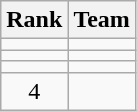<table class="wikitable">
<tr>
<th>Rank</th>
<th>Team</th>
</tr>
<tr>
<td align=center></td>
<td></td>
</tr>
<tr>
<td align=center></td>
<td></td>
</tr>
<tr>
<td align=center></td>
<td></td>
</tr>
<tr>
<td align=center>4</td>
<td></td>
</tr>
</table>
